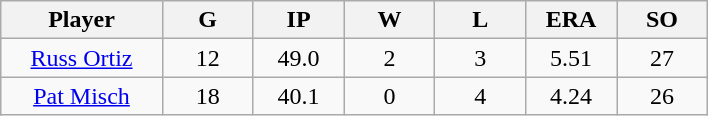<table class="wikitable sortable">
<tr>
<th bgcolor="#DDDDFF" width="16%">Player</th>
<th bgcolor="#DDDDFF" width="9%">G</th>
<th bgcolor="#DDDDFF" width="9%">IP</th>
<th bgcolor="#DDDDFF" width="9%">W</th>
<th bgcolor="#DDDDFF" width="9%">L</th>
<th bgcolor="#DDDDFF" width="9%">ERA</th>
<th bgcolor="#DDDDFF" width="9%">SO</th>
</tr>
<tr align=center>
<td><a href='#'>Russ Ortiz</a></td>
<td>12</td>
<td>49.0</td>
<td>2</td>
<td>3</td>
<td>5.51</td>
<td>27</td>
</tr>
<tr align=center>
<td><a href='#'>Pat Misch</a></td>
<td>18</td>
<td>40.1</td>
<td>0</td>
<td>4</td>
<td>4.24</td>
<td>26</td>
</tr>
</table>
